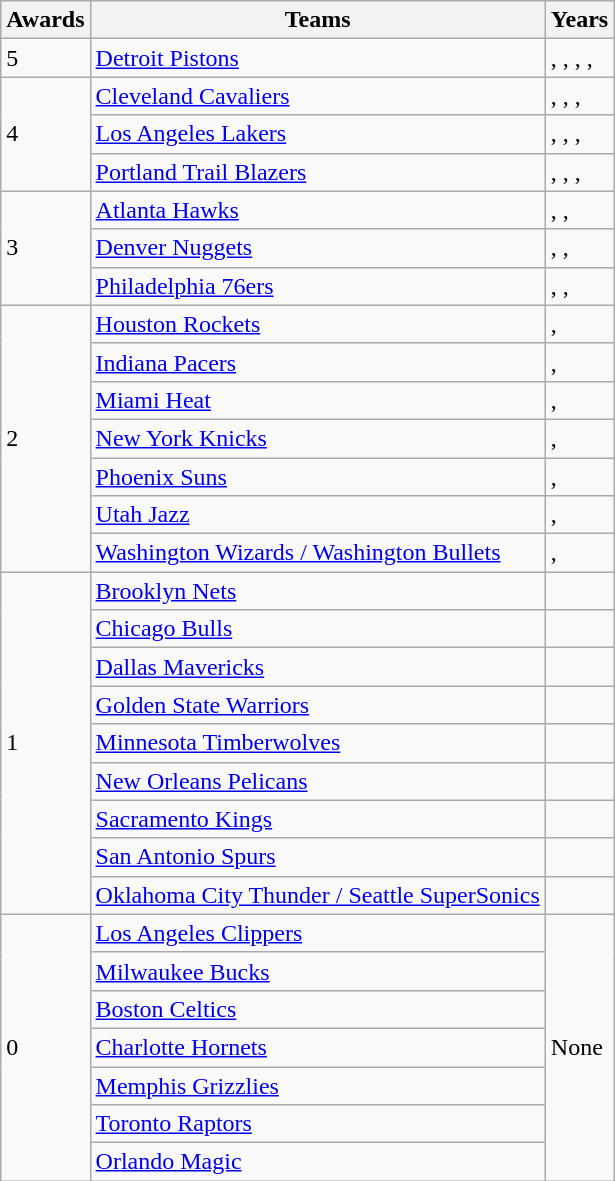<table class="wikitable">
<tr>
<th>Awards</th>
<th>Teams</th>
<th>Years</th>
</tr>
<tr>
<td>5</td>
<td><a href='#'>Detroit Pistons</a></td>
<td>, , , , </td>
</tr>
<tr>
<td rowspan=3>4</td>
<td><a href='#'>Cleveland Cavaliers</a></td>
<td>, , , </td>
</tr>
<tr>
<td><a href='#'>Los Angeles Lakers</a></td>
<td>, , , </td>
</tr>
<tr>
<td><a href='#'>Portland Trail Blazers</a></td>
<td>, , , </td>
</tr>
<tr>
<td rowspan=3>3</td>
<td><a href='#'>Atlanta Hawks</a></td>
<td>, , </td>
</tr>
<tr>
<td><a href='#'>Denver Nuggets</a></td>
<td>, , </td>
</tr>
<tr>
<td><a href='#'>Philadelphia 76ers</a></td>
<td>, , </td>
</tr>
<tr>
<td rowspan=7>2</td>
<td><a href='#'>Houston Rockets</a></td>
<td>, </td>
</tr>
<tr>
<td><a href='#'>Indiana Pacers</a></td>
<td>, </td>
</tr>
<tr>
<td><a href='#'>Miami Heat</a></td>
<td>, </td>
</tr>
<tr>
<td><a href='#'>New York Knicks</a></td>
<td>, </td>
</tr>
<tr>
<td><a href='#'>Phoenix Suns</a></td>
<td>, </td>
</tr>
<tr>
<td><a href='#'>Utah Jazz</a></td>
<td>, </td>
</tr>
<tr>
<td><a href='#'>Washington Wizards / Washington Bullets</a></td>
<td>, </td>
</tr>
<tr>
<td rowspan=9>1</td>
<td><a href='#'>Brooklyn Nets</a></td>
<td></td>
</tr>
<tr>
<td><a href='#'>Chicago Bulls</a></td>
<td></td>
</tr>
<tr>
<td><a href='#'>Dallas Mavericks</a></td>
<td></td>
</tr>
<tr>
<td><a href='#'>Golden State Warriors</a></td>
<td></td>
</tr>
<tr>
<td><a href='#'>Minnesota Timberwolves</a></td>
<td></td>
</tr>
<tr>
<td><a href='#'>New Orleans Pelicans</a></td>
<td></td>
</tr>
<tr>
<td><a href='#'>Sacramento Kings</a></td>
<td></td>
</tr>
<tr>
<td><a href='#'>San Antonio Spurs</a></td>
<td></td>
</tr>
<tr>
<td><a href='#'>Oklahoma City Thunder / Seattle SuperSonics</a></td>
<td></td>
</tr>
<tr>
<td rowspan="8">0</td>
<td><a href='#'>Los Angeles Clippers</a></td>
<td rowspan="8">None</td>
</tr>
<tr>
<td><a href='#'>Milwaukee Bucks</a></td>
</tr>
<tr>
<td><a href='#'>Boston Celtics</a></td>
</tr>
<tr>
<td><a href='#'>Charlotte Hornets</a></td>
</tr>
<tr>
<td><a href='#'>Memphis Grizzlies</a></td>
</tr>
<tr>
<td><a href='#'>Toronto Raptors</a></td>
</tr>
<tr>
<td><a href='#'>Orlando Magic</a></td>
</tr>
</table>
